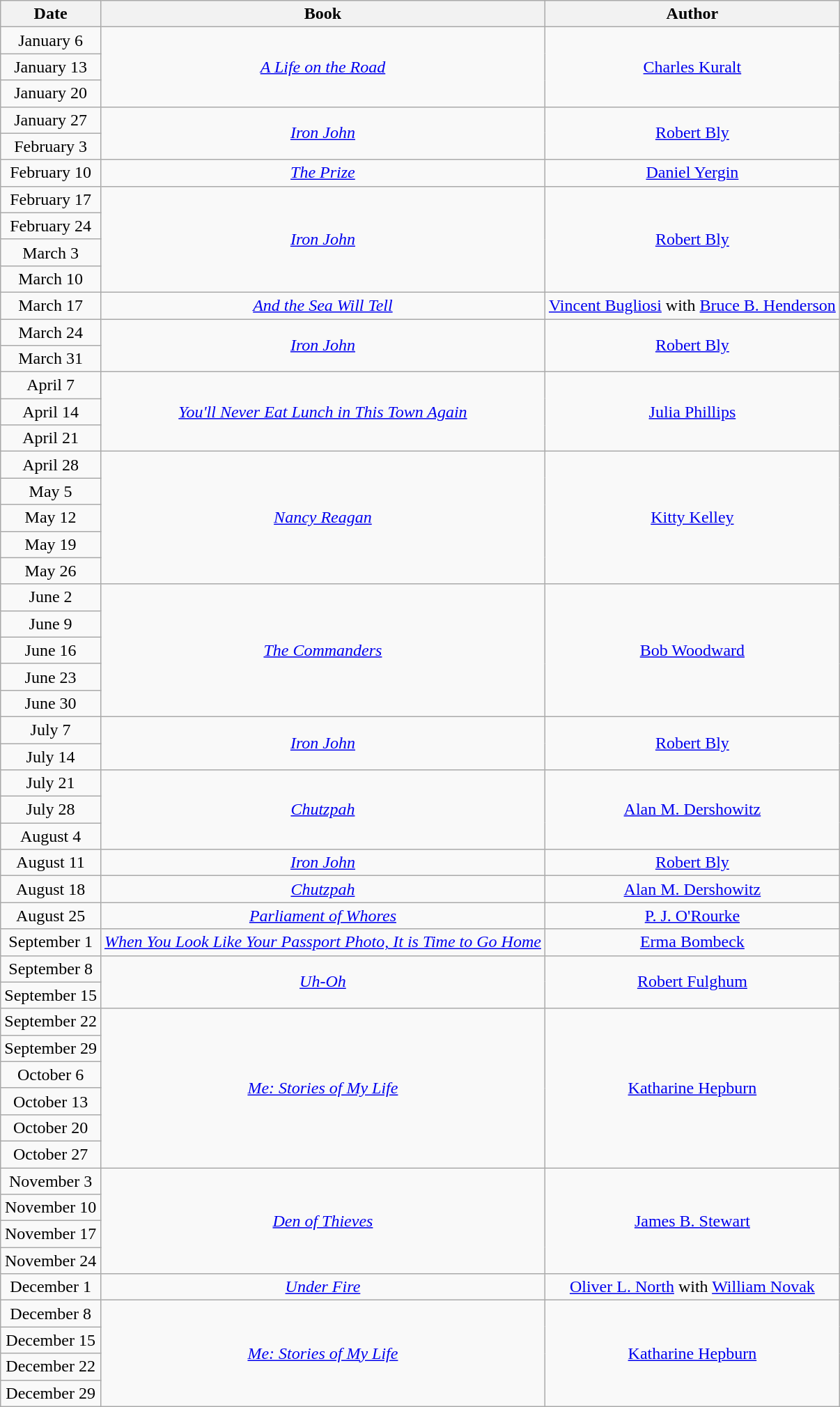<table class="wikitable" style="text-align: center">
<tr>
<th>Date</th>
<th>Book</th>
<th>Author</th>
</tr>
<tr>
<td>January 6</td>
<td rowspan=3><em><a href='#'>A Life on the Road</a></em></td>
<td rowspan=3><a href='#'>Charles Kuralt</a></td>
</tr>
<tr>
<td>January 13</td>
</tr>
<tr>
<td>January 20</td>
</tr>
<tr>
<td>January 27</td>
<td rowspan=2><em><a href='#'>Iron John</a></em></td>
<td rowspan=2><a href='#'>Robert Bly</a></td>
</tr>
<tr>
<td>February 3</td>
</tr>
<tr>
<td>February 10</td>
<td><em><a href='#'>The Prize</a></em></td>
<td><a href='#'>Daniel Yergin</a></td>
</tr>
<tr>
<td>February 17</td>
<td rowspan=4><em><a href='#'>Iron John</a></em></td>
<td rowspan=4><a href='#'>Robert Bly</a></td>
</tr>
<tr>
<td>February 24</td>
</tr>
<tr>
<td>March 3</td>
</tr>
<tr>
<td>March 10</td>
</tr>
<tr>
<td>March 17</td>
<td><em><a href='#'>And the Sea Will Tell</a></em></td>
<td><a href='#'>Vincent Bugliosi</a> with <a href='#'>Bruce B. Henderson</a></td>
</tr>
<tr>
<td>March 24</td>
<td rowspan=2><em><a href='#'>Iron John</a></em></td>
<td rowspan=2><a href='#'>Robert Bly</a></td>
</tr>
<tr>
<td>March 31</td>
</tr>
<tr>
<td>April 7</td>
<td rowspan=3><em><a href='#'>You'll Never Eat Lunch in This Town Again</a></em></td>
<td rowspan=3><a href='#'>Julia Phillips</a></td>
</tr>
<tr>
<td>April 14</td>
</tr>
<tr>
<td>April 21</td>
</tr>
<tr>
<td>April 28</td>
<td rowspan=5><em><a href='#'>Nancy Reagan</a></em></td>
<td rowspan=5><a href='#'>Kitty Kelley</a></td>
</tr>
<tr>
<td>May 5</td>
</tr>
<tr>
<td>May 12</td>
</tr>
<tr>
<td>May 19</td>
</tr>
<tr>
<td>May 26</td>
</tr>
<tr>
<td>June 2</td>
<td rowspan=5><em><a href='#'>The Commanders</a></em></td>
<td rowspan=5><a href='#'>Bob Woodward</a></td>
</tr>
<tr>
<td>June 9</td>
</tr>
<tr>
<td>June 16</td>
</tr>
<tr>
<td>June 23</td>
</tr>
<tr>
<td>June 30</td>
</tr>
<tr>
<td>July 7</td>
<td rowspan=2><em><a href='#'>Iron John</a></em></td>
<td rowspan=2><a href='#'>Robert Bly</a></td>
</tr>
<tr>
<td>July 14</td>
</tr>
<tr>
<td>July 21</td>
<td rowspan=3><em><a href='#'>Chutzpah</a></em></td>
<td rowspan=3><a href='#'>Alan M. Dershowitz</a></td>
</tr>
<tr>
<td>July 28</td>
</tr>
<tr>
<td>August 4</td>
</tr>
<tr>
<td>August 11</td>
<td><em><a href='#'>Iron John</a></em></td>
<td><a href='#'>Robert Bly</a></td>
</tr>
<tr>
<td>August 18</td>
<td><em><a href='#'>Chutzpah</a></em></td>
<td><a href='#'>Alan M. Dershowitz</a></td>
</tr>
<tr>
<td>August 25</td>
<td><em><a href='#'>Parliament of Whores</a></em></td>
<td><a href='#'>P. J. O'Rourke</a></td>
</tr>
<tr>
<td>September 1</td>
<td><em><a href='#'>When You Look Like Your Passport Photo, It is Time to Go Home</a></em></td>
<td><a href='#'>Erma Bombeck</a></td>
</tr>
<tr>
<td>September 8</td>
<td rowspan=2><em><a href='#'>Uh-Oh</a></em></td>
<td rowspan=2><a href='#'>Robert Fulghum</a></td>
</tr>
<tr>
<td>September 15</td>
</tr>
<tr>
<td>September 22</td>
<td rowspan=6><em><a href='#'>Me: Stories of My Life</a></em></td>
<td rowspan=6><a href='#'>Katharine Hepburn</a></td>
</tr>
<tr>
<td>September 29</td>
</tr>
<tr>
<td>October 6</td>
</tr>
<tr>
<td>October 13</td>
</tr>
<tr>
<td>October 20</td>
</tr>
<tr>
<td>October 27</td>
</tr>
<tr>
<td>November 3</td>
<td rowspan=4><em><a href='#'>Den of Thieves</a></em></td>
<td rowspan=4><a href='#'>James B. Stewart</a></td>
</tr>
<tr>
<td>November 10</td>
</tr>
<tr>
<td>November 17</td>
</tr>
<tr>
<td>November 24</td>
</tr>
<tr>
<td>December 1</td>
<td><em><a href='#'>Under Fire</a></em></td>
<td><a href='#'>Oliver L. North</a> with <a href='#'>William Novak</a></td>
</tr>
<tr>
<td>December 8</td>
<td rowspan=4><em><a href='#'>Me: Stories of My Life</a></em></td>
<td rowspan=4><a href='#'>Katharine Hepburn</a></td>
</tr>
<tr>
<td>December 15</td>
</tr>
<tr>
<td>December 22</td>
</tr>
<tr>
<td>December 29</td>
</tr>
</table>
